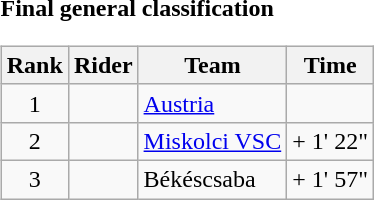<table>
<tr>
<td><strong>Final general classification</strong><br><table class="wikitable">
<tr>
<th scope="col">Rank</th>
<th scope="col">Rider</th>
<th scope="col">Team</th>
<th scope="col">Time</th>
</tr>
<tr>
<td style="text-align:center;">1</td>
<td></td>
<td><a href='#'>Austria</a></td>
<td style="text-align:right;"></td>
</tr>
<tr>
<td style="text-align:center;">2</td>
<td></td>
<td><a href='#'>Miskolci VSC</a></td>
<td style="text-align:right;">+ 1' 22"</td>
</tr>
<tr>
<td style="text-align:center;">3</td>
<td></td>
<td>Békéscsaba</td>
<td style="text-align:right;">+ 1' 57"</td>
</tr>
</table>
</td>
</tr>
</table>
